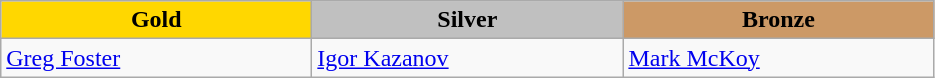<table class="wikitable" style="text-align:left">
<tr align="center">
<td width=200 bgcolor=gold><strong>Gold</strong></td>
<td width=200 bgcolor=silver><strong>Silver</strong></td>
<td width=200 bgcolor=CC9966><strong>Bronze</strong></td>
</tr>
<tr>
<td><a href='#'>Greg Foster</a><br><em></em></td>
<td><a href='#'>Igor Kazanov</a><br><em></em></td>
<td><a href='#'>Mark McKoy</a><br><em></em></td>
</tr>
</table>
